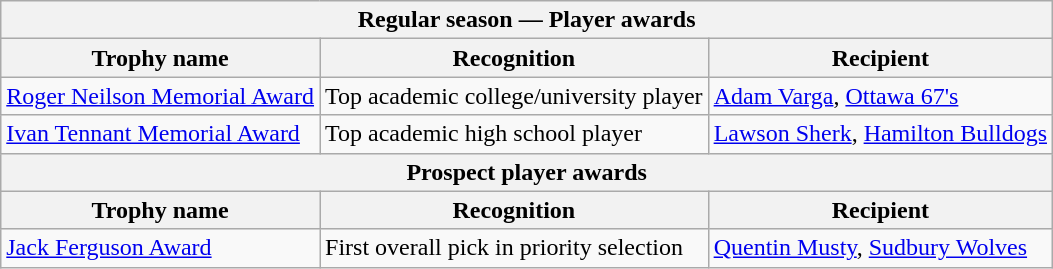<table class="wikitable">
<tr>
<th colspan="3">Regular season — Player awards</th>
</tr>
<tr>
<th>Trophy name</th>
<th>Recognition</th>
<th>Recipient</th>
</tr>
<tr>
<td><a href='#'>Roger Neilson Memorial Award</a></td>
<td>Top academic college/university player</td>
<td><a href='#'>Adam Varga</a>, <a href='#'>Ottawa 67's</a></td>
</tr>
<tr>
<td><a href='#'>Ivan Tennant Memorial Award</a></td>
<td>Top academic high school player</td>
<td><a href='#'>Lawson Sherk</a>, <a href='#'>Hamilton Bulldogs</a></td>
</tr>
<tr>
<th colspan="3">Prospect player awards</th>
</tr>
<tr>
<th>Trophy name</th>
<th>Recognition</th>
<th>Recipient</th>
</tr>
<tr>
<td><a href='#'>Jack Ferguson Award</a></td>
<td>First overall pick in priority selection</td>
<td><a href='#'>Quentin Musty</a>, <a href='#'>Sudbury Wolves</a></td>
</tr>
</table>
